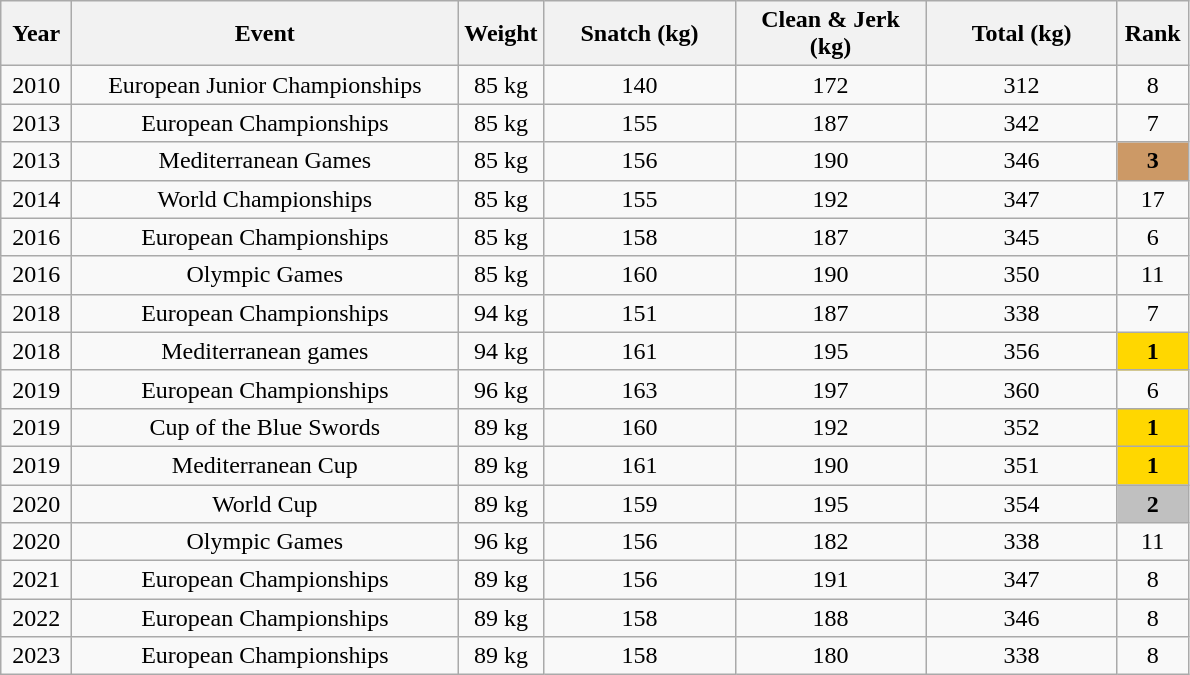<table class="wikitable" style="text-align:center;">
<tr>
<th style="width:40px;">Year</th>
<th style="width:250px;">Event</th>
<th style="width:50px;">Weight</th>
<th style="width:120px;">Snatch (kg)</th>
<th style="width:120px;">Clean & Jerk (kg)</th>
<th style="width:120px;">Total (kg)</th>
<th style="width:40px;">Rank</th>
</tr>
<tr>
<td>2010</td>
<td>European Junior Championships</td>
<td>85 kg</td>
<td>140</td>
<td>172</td>
<td>312</td>
<td>8</td>
</tr>
<tr>
<td>2013</td>
<td>European Championships</td>
<td>85 kg</td>
<td>155</td>
<td>187</td>
<td>342</td>
<td>7</td>
</tr>
<tr>
<td>2013</td>
<td>Mediterranean Games</td>
<td>85 kg</td>
<td>156</td>
<td>190</td>
<td>346</td>
<td style="background-color:#CC9966;"><strong>3</strong></td>
</tr>
<tr>
<td>2014</td>
<td>World Championships</td>
<td>85 kg</td>
<td>155</td>
<td>192</td>
<td>347</td>
<td>17</td>
</tr>
<tr>
<td>2016</td>
<td>European Championships</td>
<td>85 kg</td>
<td>158</td>
<td>187</td>
<td>345</td>
<td>6</td>
</tr>
<tr>
<td>2016</td>
<td>Olympic Games</td>
<td>85 kg</td>
<td>160</td>
<td>190</td>
<td>350</td>
<td>11</td>
</tr>
<tr>
<td>2018</td>
<td>European Championships</td>
<td>94 kg</td>
<td>151</td>
<td>187</td>
<td>338</td>
<td>7</td>
</tr>
<tr>
<td>2018</td>
<td>Mediterranean games</td>
<td>94 kg</td>
<td>161</td>
<td>195</td>
<td>356</td>
<td style="text-align:center; background:gold"><strong>1</strong></td>
</tr>
<tr>
<td>2019</td>
<td>European Championships</td>
<td>96 kg</td>
<td>163</td>
<td>197</td>
<td>360</td>
<td>6</td>
</tr>
<tr>
<td>2019</td>
<td>Cup of the Blue Swords</td>
<td>89 kg</td>
<td>160</td>
<td>192</td>
<td>352</td>
<td style="text-align:center; background:gold"><strong>1</strong></td>
</tr>
<tr>
<td>2019</td>
<td>Mediterranean Cup</td>
<td>89 kg</td>
<td>161</td>
<td>190</td>
<td>351</td>
<td style="text-align:center; background:gold"><strong>1</strong></td>
</tr>
<tr>
<td>2020</td>
<td>World Cup</td>
<td>89 kg</td>
<td>159</td>
<td>195</td>
<td>354</td>
<td style="text-align:center; background:silver"><strong>2</strong></td>
</tr>
<tr>
<td>2020</td>
<td>Olympic Games</td>
<td>96 kg</td>
<td>156</td>
<td>182</td>
<td>338</td>
<td>11</td>
</tr>
<tr>
<td>2021</td>
<td>European Championships</td>
<td>89 kg</td>
<td>156</td>
<td>191</td>
<td>347</td>
<td>8</td>
</tr>
<tr>
<td>2022</td>
<td>European Championships</td>
<td>89 kg</td>
<td>158</td>
<td>188</td>
<td>346</td>
<td>8</td>
</tr>
<tr>
<td>2023</td>
<td>European Championships</td>
<td>89 kg</td>
<td>158</td>
<td>180</td>
<td>338</td>
<td>8</td>
</tr>
</table>
